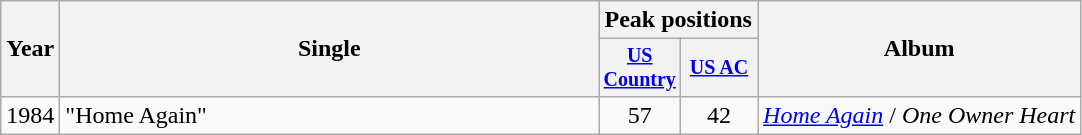<table class="wikitable plainrowheaders" style="text-align:center;">
<tr>
<th rowspan="2">Year</th>
<th rowspan="2" style="width:22em;">Single</th>
<th colspan="2">Peak positions</th>
<th rowspan="2">Album</th>
</tr>
<tr style="font-size:smaller;">
<th width="45"><a href='#'>US Country</a><br></th>
<th width="45"><a href='#'>US AC</a><br></th>
</tr>
<tr>
<td>1984</td>
<td align="left">"Home Again"<br></td>
<td>57</td>
<td>42</td>
<td align="left"><em><a href='#'>Home Again</a></em> / <em>One Owner Heart</em></td>
</tr>
</table>
